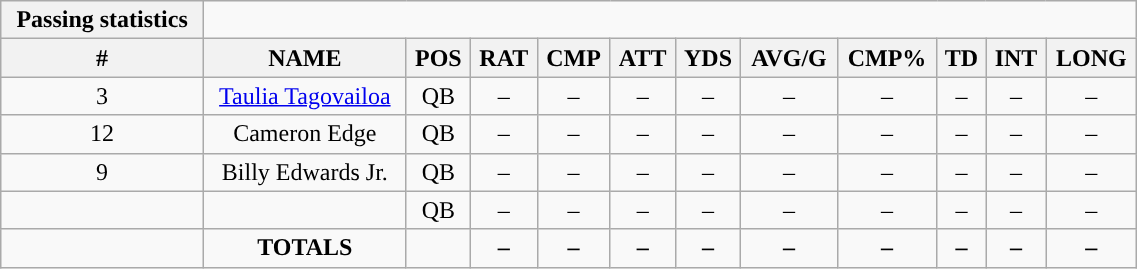<table style="width:60%; text-align:center;" class="wikitable collapsible collapsed">
<tr>
<th style="text-align:center; ">Passing statistics</th>
</tr>
<tr>
<th>#</th>
<th>NAME</th>
<th>POS</th>
<th>RAT</th>
<th>CMP</th>
<th>ATT</th>
<th>YDS</th>
<th>AVG/G</th>
<th>CMP%</th>
<th>TD</th>
<th>INT</th>
<th>LONG</th>
</tr>
<tr>
<td>3</td>
<td><a href='#'>Taulia Tagovailoa</a></td>
<td>QB</td>
<td>–</td>
<td>–</td>
<td>–</td>
<td>–</td>
<td>–</td>
<td>–</td>
<td>–</td>
<td>–</td>
<td>–</td>
</tr>
<tr>
<td>12</td>
<td>Cameron Edge</td>
<td>QB</td>
<td>–</td>
<td>–</td>
<td>–</td>
<td>–</td>
<td>–</td>
<td>–</td>
<td>–</td>
<td>–</td>
<td>–</td>
</tr>
<tr>
<td>9</td>
<td>Billy Edwards Jr.</td>
<td>QB</td>
<td>–</td>
<td>–</td>
<td>–</td>
<td>–</td>
<td>–</td>
<td>–</td>
<td>–</td>
<td>–</td>
<td>–</td>
</tr>
<tr>
<td></td>
<td></td>
<td>QB</td>
<td>–</td>
<td>–</td>
<td>–</td>
<td>–</td>
<td>–</td>
<td>–</td>
<td>–</td>
<td>–</td>
<td>–</td>
</tr>
<tr>
<td></td>
<td><strong>TOTALS</strong></td>
<td></td>
<td><strong>–</strong></td>
<td><strong>–</strong></td>
<td><strong>–</strong></td>
<td><strong>–</strong></td>
<td><strong>–</strong></td>
<td><strong>–</strong></td>
<td><strong>–</strong></td>
<td><strong>–</strong></td>
<td><strong>–</strong></td>
</tr>
</table>
